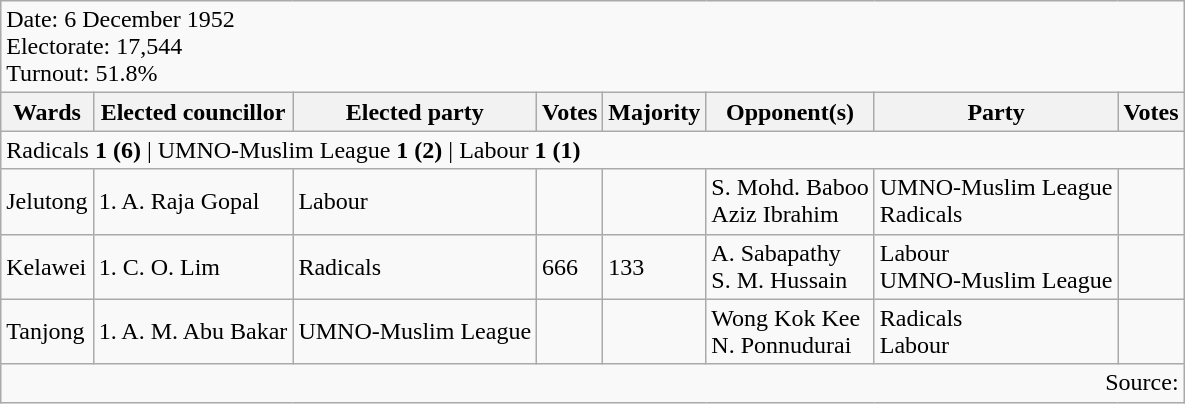<table class=wikitable>
<tr>
<td colspan=8>Date: 6 December 1952<br>Electorate: 17,544<br>Turnout: 51.8%</td>
</tr>
<tr>
<th>Wards</th>
<th>Elected councillor</th>
<th>Elected party</th>
<th>Votes</th>
<th>Majority</th>
<th>Opponent(s)</th>
<th>Party</th>
<th>Votes</th>
</tr>
<tr>
<td colspan=8>Radicals <strong>1 (6)</strong> | UMNO-Muslim League <strong>1 (2)</strong> | Labour <strong>1 (1)</strong> </td>
</tr>
<tr>
<td>Jelutong</td>
<td>1. A. Raja Gopal</td>
<td>Labour</td>
<td></td>
<td></td>
<td>S. Mohd. Baboo<br>Aziz Ibrahim</td>
<td>UMNO-Muslim League<br>Radicals</td>
<td></td>
</tr>
<tr>
<td>Kelawei</td>
<td>1. C. O. Lim</td>
<td>Radicals</td>
<td>666</td>
<td>133</td>
<td>A. Sabapathy<br>S. M. Hussain</td>
<td>Labour<br>UMNO-Muslim League</td>
<td></td>
</tr>
<tr>
<td>Tanjong</td>
<td>1. A. M. Abu Bakar</td>
<td>UMNO-Muslim League</td>
<td></td>
<td></td>
<td>Wong Kok Kee<br>N. Ponnudurai</td>
<td>Radicals<br>Labour</td>
<td></td>
</tr>
<tr>
<td colspan=8 align=right>Source: </td>
</tr>
</table>
